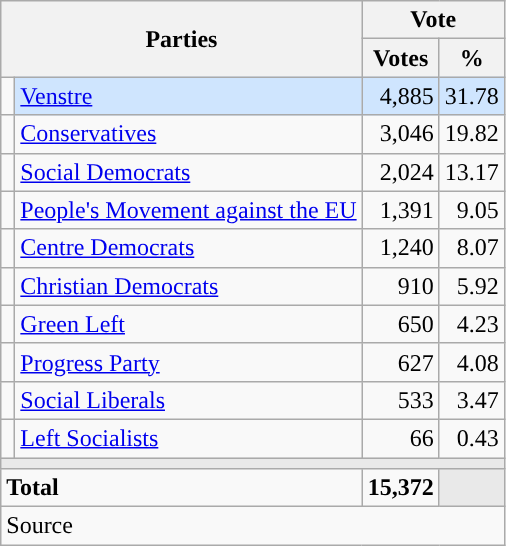<table class="wikitable" style="text-align:right;">
<tr>
<th style="text-align:centre;" rowspan="2" colspan="2" width="225">Parties</th>
<th colspan="3">Vote</th>
</tr>
<tr>
<th width="15">Votes</th>
<th width="15">%</th>
</tr>
<tr>
<td width="2" style="color:inherit;background:"></td>
<td bgcolor=#cfe5fe   align="left"><a href='#'>Venstre</a></td>
<td bgcolor=#cfe5fe>4,885</td>
<td bgcolor=#cfe5fe>31.78</td>
</tr>
<tr>
<td width="2" style="color:inherit;background:"></td>
<td align="left"><a href='#'>Conservatives</a></td>
<td>3,046</td>
<td>19.82</td>
</tr>
<tr>
<td width="2" style="color:inherit;background:"></td>
<td align="left"><a href='#'>Social Democrats</a></td>
<td>2,024</td>
<td>13.17</td>
</tr>
<tr>
<td width="2" style="color:inherit;background:"></td>
<td align="left"><a href='#'>People's Movement against the EU</a></td>
<td>1,391</td>
<td>9.05</td>
</tr>
<tr>
<td width="2" style="color:inherit;background:"></td>
<td align="left"><a href='#'>Centre Democrats</a></td>
<td>1,240</td>
<td>8.07</td>
</tr>
<tr>
<td width="2" style="color:inherit;background:"></td>
<td align="left"><a href='#'>Christian Democrats</a></td>
<td>910</td>
<td>5.92</td>
</tr>
<tr>
<td width="2" style="color:inherit;background:"></td>
<td align="left"><a href='#'>Green Left</a></td>
<td>650</td>
<td>4.23</td>
</tr>
<tr>
<td width="2" style="color:inherit;background:"></td>
<td align="left"><a href='#'>Progress Party</a></td>
<td>627</td>
<td>4.08</td>
</tr>
<tr>
<td width="2" style="color:inherit;background:"></td>
<td align="left"><a href='#'>Social Liberals</a></td>
<td>533</td>
<td>3.47</td>
</tr>
<tr>
<td width="2" style="color:inherit;background:"></td>
<td align="left"><a href='#'>Left Socialists</a></td>
<td>66</td>
<td>0.43</td>
</tr>
<tr>
<td colspan="7" bgcolor="#E9E9E9"></td>
</tr>
<tr>
<td align="left" colspan="2"><strong>Total</strong></td>
<td><strong>15,372</strong></td>
<td bgcolor="#E9E9E9" colspan="2"></td>
</tr>
<tr>
<td align="left" colspan="6">Source</td>
</tr>
</table>
